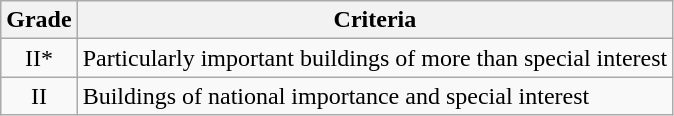<table class="wikitable">
<tr>
<th>Grade</th>
<th>Criteria</th>
</tr>
<tr>
<td align="center" >II*</td>
<td>Particularly important buildings of more than special interest</td>
</tr>
<tr>
<td align="center" >II</td>
<td>Buildings of national importance and special interest</td>
</tr>
</table>
